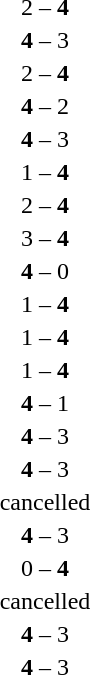<table style="text-align:center">
<tr>
<th width=223></th>
<th width=100></th>
<th width=223></th>
</tr>
<tr>
<td align=right></td>
<td>2 – <strong>4</strong></td>
<td align=left></td>
</tr>
<tr>
<td align=right></td>
<td><strong>4</strong> – 3</td>
<td align=left></td>
</tr>
<tr>
<td align=right></td>
<td>2 – <strong>4</strong></td>
<td align=left></td>
</tr>
<tr>
<td align=right></td>
<td><strong>4</strong> – 2</td>
<td align=left></td>
</tr>
<tr>
<td align=right></td>
<td><strong>4</strong> – 3</td>
<td align=left></td>
</tr>
<tr>
<td align=right></td>
<td>1 – <strong>4</strong></td>
<td align=left></td>
</tr>
<tr>
<td align=right></td>
<td>2 – <strong>4</strong></td>
<td align=left></td>
</tr>
<tr>
<td align=right></td>
<td>3 – <strong>4</strong></td>
<td align=left></td>
</tr>
<tr>
<td align=right></td>
<td><strong>4</strong> – 0</td>
<td align=left></td>
</tr>
<tr>
<td align=right></td>
<td>1 – <strong>4</strong></td>
<td align=left></td>
</tr>
<tr>
<td align=right></td>
<td>1 – <strong>4</strong></td>
<td align=left></td>
</tr>
<tr>
<td align=right></td>
<td>1 – <strong>4</strong></td>
<td align=left></td>
</tr>
<tr>
<td align=right></td>
<td><strong>4</strong> – 1</td>
<td align=left></td>
</tr>
<tr>
<td align=right></td>
<td><strong>4</strong> – 3</td>
<td align=left></td>
</tr>
<tr>
<td align=right></td>
<td><strong>4</strong> – 3</td>
<td align=left></td>
</tr>
<tr>
<td align=right></td>
<td>cancelled</td>
<td align=left></td>
</tr>
<tr>
<td align=right></td>
<td><strong>4</strong> – 3</td>
<td align=left></td>
</tr>
<tr>
<td align=right></td>
<td>0 – <strong>4</strong></td>
<td align=left></td>
</tr>
<tr>
<td align=right></td>
<td>cancelled</td>
<td align=left></td>
</tr>
<tr>
<td align=right></td>
<td><strong>4</strong> – 3</td>
<td align=left></td>
</tr>
<tr>
<td align=right></td>
<td><strong>4</strong> – 3</td>
<td align=left></td>
</tr>
</table>
